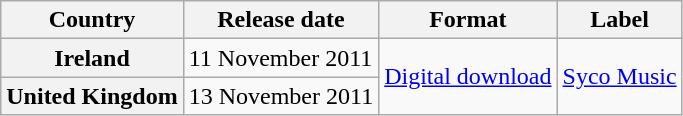<table class="wikitable sortable plainrowheaders">
<tr>
<th scope="col">Country</th>
<th scope="col">Release date</th>
<th scope="col">Format</th>
<th scope="col">Label</th>
</tr>
<tr>
<th scope="row">Ireland</th>
<td>11 November 2011</td>
<td rowspan="2"><a href='#'>Digital download</a></td>
<td rowspan="3"><a href='#'>Syco Music</a></td>
</tr>
<tr>
<th scope="row">United Kingdom</th>
<td>13 November 2011</td>
</tr>
</table>
